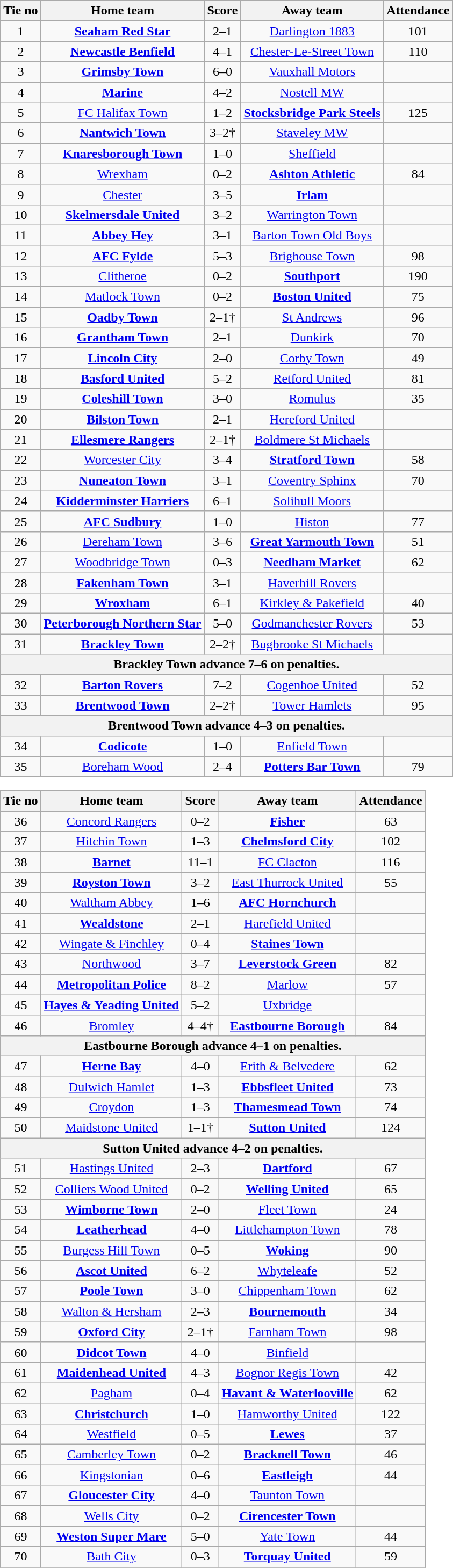<table border=0 cellpadding=0 cellspacing=0>
<tr>
<td valign="top"><br><table class="wikitable" style="text-align: center">
<tr>
<th>Tie no</th>
<th>Home team</th>
<th>Score</th>
<th>Away team</th>
<th>Attendance</th>
</tr>
<tr>
<td>1</td>
<td><strong><a href='#'>Seaham Red Star</a></strong></td>
<td>2–1</td>
<td><a href='#'>Darlington 1883</a></td>
<td>101</td>
</tr>
<tr>
<td>2</td>
<td><strong><a href='#'>Newcastle Benfield</a></strong></td>
<td>4–1</td>
<td><a href='#'>Chester-Le-Street Town</a></td>
<td>110</td>
</tr>
<tr>
<td>3</td>
<td><strong><a href='#'>Grimsby Town</a></strong></td>
<td>6–0</td>
<td><a href='#'>Vauxhall Motors</a></td>
<td></td>
</tr>
<tr>
<td>4</td>
<td><strong><a href='#'>Marine</a></strong></td>
<td>4–2</td>
<td><a href='#'>Nostell MW</a></td>
<td></td>
</tr>
<tr>
<td>5</td>
<td><a href='#'>FC Halifax Town</a></td>
<td>1–2</td>
<td><strong><a href='#'>Stocksbridge Park Steels</a></strong></td>
<td>125</td>
</tr>
<tr>
<td>6</td>
<td><strong><a href='#'>Nantwich Town</a></strong></td>
<td>3–2†</td>
<td><a href='#'>Staveley MW</a></td>
<td></td>
</tr>
<tr>
<td>7</td>
<td><strong><a href='#'>Knaresborough Town</a></strong></td>
<td>1–0</td>
<td><a href='#'>Sheffield</a></td>
<td></td>
</tr>
<tr>
<td>8</td>
<td><a href='#'>Wrexham</a></td>
<td>0–2</td>
<td><strong><a href='#'>Ashton Athletic</a></strong></td>
<td>84</td>
</tr>
<tr>
<td>9</td>
<td><a href='#'>Chester</a></td>
<td>3–5</td>
<td><strong><a href='#'>Irlam</a></strong></td>
<td></td>
</tr>
<tr>
<td>10</td>
<td><strong><a href='#'>Skelmersdale United</a></strong></td>
<td>3–2</td>
<td><a href='#'>Warrington Town</a></td>
<td></td>
</tr>
<tr>
<td>11</td>
<td><strong><a href='#'>Abbey Hey</a></strong></td>
<td>3–1</td>
<td><a href='#'>Barton Town Old Boys</a></td>
<td></td>
</tr>
<tr>
<td>12</td>
<td><strong><a href='#'>AFC Fylde</a></strong></td>
<td>5–3</td>
<td><a href='#'>Brighouse Town</a></td>
<td>98</td>
</tr>
<tr>
<td>13</td>
<td><a href='#'>Clitheroe</a></td>
<td>0–2</td>
<td><strong><a href='#'>Southport</a></strong></td>
<td>190</td>
</tr>
<tr>
<td>14</td>
<td><a href='#'>Matlock Town</a></td>
<td>0–2</td>
<td><strong><a href='#'>Boston United</a></strong></td>
<td>75</td>
</tr>
<tr>
<td>15</td>
<td><strong><a href='#'>Oadby Town</a></strong></td>
<td>2–1†</td>
<td><a href='#'>St Andrews</a></td>
<td>96</td>
</tr>
<tr>
<td>16</td>
<td><strong><a href='#'>Grantham Town</a></strong></td>
<td>2–1</td>
<td><a href='#'>Dunkirk</a></td>
<td>70</td>
</tr>
<tr>
<td>17</td>
<td><strong><a href='#'>Lincoln City</a></strong></td>
<td>2–0</td>
<td><a href='#'>Corby Town</a></td>
<td>49</td>
</tr>
<tr>
<td>18</td>
<td><strong><a href='#'>Basford United</a></strong></td>
<td>5–2</td>
<td><a href='#'>Retford United</a></td>
<td>81</td>
</tr>
<tr>
<td>19</td>
<td><strong><a href='#'>Coleshill Town</a></strong></td>
<td>3–0</td>
<td><a href='#'>Romulus</a></td>
<td>35</td>
</tr>
<tr>
<td>20</td>
<td><strong><a href='#'>Bilston Town</a></strong></td>
<td>2–1</td>
<td><a href='#'>Hereford United</a></td>
<td></td>
</tr>
<tr>
<td>21</td>
<td><strong><a href='#'>Ellesmere Rangers</a></strong></td>
<td>2–1†</td>
<td><a href='#'>Boldmere St Michaels</a></td>
<td></td>
</tr>
<tr>
<td>22</td>
<td><a href='#'>Worcester City</a></td>
<td>3–4</td>
<td><strong><a href='#'>Stratford Town</a></strong></td>
<td>58</td>
</tr>
<tr>
<td>23</td>
<td><strong><a href='#'>Nuneaton Town</a></strong></td>
<td>3–1</td>
<td><a href='#'>Coventry Sphinx</a></td>
<td>70</td>
</tr>
<tr>
<td>24</td>
<td><strong><a href='#'>Kidderminster Harriers</a></strong></td>
<td>6–1</td>
<td><a href='#'>Solihull Moors</a></td>
<td></td>
</tr>
<tr>
<td>25</td>
<td><strong><a href='#'>AFC Sudbury</a></strong></td>
<td>1–0</td>
<td><a href='#'>Histon</a></td>
<td>77</td>
</tr>
<tr>
<td>26</td>
<td><a href='#'>Dereham Town</a></td>
<td>3–6</td>
<td><strong><a href='#'>Great Yarmouth Town</a></strong></td>
<td>51</td>
</tr>
<tr>
<td>27</td>
<td><a href='#'>Woodbridge Town</a></td>
<td>0–3</td>
<td><strong><a href='#'>Needham Market</a></strong></td>
<td>62</td>
</tr>
<tr>
<td>28</td>
<td><strong><a href='#'>Fakenham Town</a></strong></td>
<td>3–1</td>
<td><a href='#'>Haverhill Rovers</a></td>
<td></td>
</tr>
<tr>
<td>29</td>
<td><strong><a href='#'>Wroxham</a></strong></td>
<td>6–1</td>
<td><a href='#'>Kirkley & Pakefield</a></td>
<td>40</td>
</tr>
<tr>
<td>30</td>
<td><strong><a href='#'>Peterborough Northern Star</a></strong></td>
<td>5–0</td>
<td><a href='#'>Godmanchester Rovers</a></td>
<td>53</td>
</tr>
<tr>
<td>31</td>
<td><strong><a href='#'>Brackley Town</a></strong></td>
<td>2–2†</td>
<td><a href='#'>Bugbrooke St Michaels</a></td>
<td></td>
</tr>
<tr>
<th colspan="5">Brackley Town advance 7–6 on penalties.</th>
</tr>
<tr>
<td>32</td>
<td><strong><a href='#'>Barton Rovers</a></strong></td>
<td>7–2</td>
<td><a href='#'>Cogenhoe United</a></td>
<td>52</td>
</tr>
<tr>
<td>33</td>
<td><strong><a href='#'>Brentwood Town</a></strong></td>
<td>2–2†</td>
<td><a href='#'>Tower Hamlets</a></td>
<td>95</td>
</tr>
<tr>
<th colspan="5">Brentwood Town advance 4–3 on penalties.</th>
</tr>
<tr>
<td>34</td>
<td><strong><a href='#'>Codicote</a></strong></td>
<td>1–0</td>
<td><a href='#'>Enfield Town</a></td>
<td></td>
</tr>
<tr>
<td>35</td>
<td><a href='#'>Boreham Wood</a></td>
<td>2–4</td>
<td><strong><a href='#'>Potters Bar Town</a></strong></td>
<td>79</td>
</tr>
<tr>
</tr>
</table>
<table class="wikitable" style="text-align:center">
<tr>
<th>Tie no</th>
<th>Home team</th>
<th>Score</th>
<th>Away team</th>
<th>Attendance</th>
</tr>
<tr>
<td>36</td>
<td><a href='#'>Concord Rangers</a></td>
<td>0–2</td>
<td><strong><a href='#'>Fisher</a></strong></td>
<td>63</td>
</tr>
<tr>
<td>37</td>
<td><a href='#'>Hitchin Town</a></td>
<td>1–3</td>
<td><strong><a href='#'>Chelmsford City</a></strong></td>
<td>102</td>
</tr>
<tr>
<td>38</td>
<td><strong><a href='#'>Barnet</a></strong></td>
<td>11–1</td>
<td><a href='#'>FC Clacton</a></td>
<td>116</td>
</tr>
<tr>
<td>39</td>
<td><strong><a href='#'>Royston Town</a></strong></td>
<td>3–2</td>
<td><a href='#'>East Thurrock United</a></td>
<td>55</td>
</tr>
<tr>
<td>40</td>
<td><a href='#'>Waltham Abbey</a></td>
<td>1–6</td>
<td><strong><a href='#'>AFC Hornchurch</a></strong></td>
<td></td>
</tr>
<tr>
<td>41</td>
<td><strong><a href='#'>Wealdstone</a></strong></td>
<td>2–1</td>
<td><a href='#'>Harefield United</a></td>
<td></td>
</tr>
<tr>
<td>42</td>
<td><a href='#'>Wingate & Finchley</a></td>
<td>0–4</td>
<td><strong><a href='#'>Staines Town</a></strong></td>
<td></td>
</tr>
<tr>
<td>43</td>
<td><a href='#'>Northwood</a></td>
<td>3–7</td>
<td><strong><a href='#'>Leverstock Green</a></strong></td>
<td>82</td>
</tr>
<tr>
<td>44</td>
<td><strong><a href='#'>Metropolitan Police</a></strong></td>
<td>8–2</td>
<td><a href='#'>Marlow</a></td>
<td>57</td>
</tr>
<tr>
<td>45</td>
<td><strong><a href='#'>Hayes & Yeading United</a></strong></td>
<td>5–2</td>
<td><a href='#'>Uxbridge</a></td>
<td></td>
</tr>
<tr>
<td>46</td>
<td><a href='#'>Bromley</a></td>
<td>4–4†</td>
<td><strong><a href='#'>Eastbourne Borough</a></strong></td>
<td>84</td>
</tr>
<tr>
<th colspan="5">Eastbourne Borough advance 4–1 on penalties.</th>
</tr>
<tr>
<td>47</td>
<td><strong><a href='#'>Herne Bay</a></strong></td>
<td>4–0</td>
<td><a href='#'>Erith & Belvedere</a></td>
<td>62</td>
</tr>
<tr>
<td>48</td>
<td><a href='#'>Dulwich Hamlet</a></td>
<td>1–3</td>
<td><strong><a href='#'>Ebbsfleet United</a></strong></td>
<td>73</td>
</tr>
<tr>
<td>49</td>
<td><a href='#'>Croydon</a></td>
<td>1–3</td>
<td><strong><a href='#'>Thamesmead Town</a></strong></td>
<td>74</td>
</tr>
<tr>
<td>50</td>
<td><a href='#'>Maidstone United</a></td>
<td>1–1†</td>
<td><strong><a href='#'>Sutton United</a></strong></td>
<td>124</td>
</tr>
<tr>
<th colspan="5">Sutton United advance 4–2 on penalties.</th>
</tr>
<tr>
<td>51</td>
<td><a href='#'>Hastings United</a></td>
<td>2–3</td>
<td><strong><a href='#'>Dartford</a></strong></td>
<td>67</td>
</tr>
<tr>
<td>52</td>
<td><a href='#'>Colliers Wood United</a></td>
<td>0–2</td>
<td><strong><a href='#'>Welling United</a></strong></td>
<td>65</td>
</tr>
<tr>
<td>53</td>
<td><strong><a href='#'>Wimborne Town</a></strong></td>
<td>2–0</td>
<td><a href='#'>Fleet Town</a></td>
<td>24</td>
</tr>
<tr>
<td>54</td>
<td><strong><a href='#'>Leatherhead</a></strong></td>
<td>4–0</td>
<td><a href='#'>Littlehampton Town</a></td>
<td>78</td>
</tr>
<tr>
<td>55</td>
<td><a href='#'>Burgess Hill Town</a></td>
<td>0–5</td>
<td><strong><a href='#'>Woking</a></strong></td>
<td>90</td>
</tr>
<tr>
<td>56</td>
<td><strong><a href='#'>Ascot United</a></strong></td>
<td>6–2</td>
<td><a href='#'>Whyteleafe</a></td>
<td>52</td>
</tr>
<tr>
<td>57</td>
<td><strong><a href='#'>Poole Town</a></strong></td>
<td>3–0</td>
<td><a href='#'>Chippenham Town</a></td>
<td>62</td>
</tr>
<tr>
<td>58</td>
<td><a href='#'>Walton & Hersham</a></td>
<td>2–3</td>
<td><strong><a href='#'>Bournemouth</a></strong></td>
<td>34</td>
</tr>
<tr>
<td>59</td>
<td><strong><a href='#'>Oxford City</a></strong></td>
<td>2–1†</td>
<td><a href='#'>Farnham Town</a></td>
<td>98</td>
</tr>
<tr>
<td>60</td>
<td><strong><a href='#'>Didcot Town</a></strong></td>
<td>4–0</td>
<td><a href='#'>Binfield</a></td>
<td></td>
</tr>
<tr>
<td>61</td>
<td><strong><a href='#'>Maidenhead United</a></strong></td>
<td>4–3</td>
<td><a href='#'>Bognor Regis Town</a></td>
<td>42</td>
</tr>
<tr>
<td>62</td>
<td><a href='#'>Pagham</a></td>
<td>0–4</td>
<td><strong><a href='#'>Havant & Waterlooville</a></strong></td>
<td>62</td>
</tr>
<tr>
<td>63</td>
<td><strong><a href='#'>Christchurch</a></strong></td>
<td>1–0</td>
<td><a href='#'>Hamworthy United</a></td>
<td>122</td>
</tr>
<tr>
<td>64</td>
<td><a href='#'>Westfield</a></td>
<td>0–5</td>
<td><strong><a href='#'>Lewes</a></strong></td>
<td>37</td>
</tr>
<tr>
<td>65</td>
<td><a href='#'>Camberley Town</a></td>
<td>0–2</td>
<td><strong><a href='#'>Bracknell Town</a></strong></td>
<td>46</td>
</tr>
<tr>
<td>66</td>
<td><a href='#'>Kingstonian</a></td>
<td>0–6</td>
<td><strong><a href='#'>Eastleigh</a></strong></td>
<td>44</td>
</tr>
<tr>
<td>67</td>
<td><strong><a href='#'>Gloucester City</a></strong></td>
<td>4–0</td>
<td><a href='#'>Taunton Town</a></td>
<td></td>
</tr>
<tr>
<td>68</td>
<td><a href='#'>Wells City</a></td>
<td>0–2</td>
<td><strong><a href='#'>Cirencester Town</a></strong></td>
<td></td>
</tr>
<tr>
<td>69</td>
<td><strong><a href='#'>Weston Super Mare</a></strong></td>
<td>5–0</td>
<td><a href='#'>Yate Town</a></td>
<td>44</td>
</tr>
<tr>
<td>70</td>
<td><a href='#'>Bath City</a></td>
<td>0–3</td>
<td><strong><a href='#'>Torquay United</a></strong></td>
<td>59</td>
</tr>
<tr>
</tr>
</table>
</td>
</tr>
</table>
